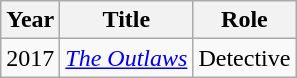<table class="wikitable">
<tr>
<th width=10>Year</th>
<th>Title</th>
<th>Role</th>
</tr>
<tr>
<td>2017</td>
<td><em><a href='#'>The Outlaws</a></em></td>
<td>Detective</td>
</tr>
</table>
